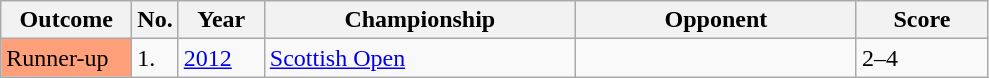<table class="sortable wikitable">
<tr>
<th width="80">Outcome</th>
<th width="20">No.</th>
<th width="50">Year</th>
<th width="200">Championship</th>
<th width="180">Opponent</th>
<th width="80">Score</th>
</tr>
<tr>
<td style="background:#ffa07a;">Runner-up</td>
<td>1.</td>
<td><a href='#'>2012</a></td>
<td><a href='#'>Scottish Open</a></td>
<td> </td>
<td>2–4</td>
</tr>
</table>
